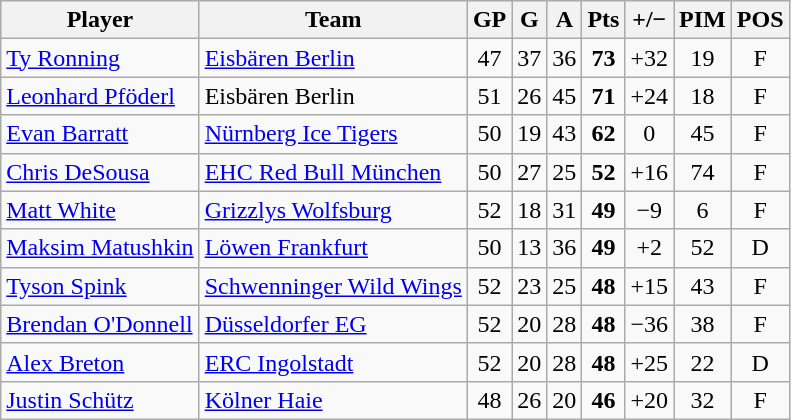<table class="wikitable sortable" style="text-align:center;">
<tr>
<th>Player</th>
<th>Team</th>
<th>GP</th>
<th>G</th>
<th>A</th>
<th>Pts</th>
<th>+/−</th>
<th>PIM</th>
<th>POS</th>
</tr>
<tr>
<td style="text-align:left;"> <a href='#'>Ty Ronning</a></td>
<td style="text-align:left;"><a href='#'>Eisbären Berlin</a></td>
<td>47</td>
<td>37</td>
<td>36</td>
<td><strong>73</strong></td>
<td>+32</td>
<td>19</td>
<td>F</td>
</tr>
<tr>
<td style="text-align:left;"> <a href='#'>Leonhard Pföderl</a></td>
<td style="text-align:left;">Eisbären Berlin</td>
<td>51</td>
<td>26</td>
<td>45</td>
<td><strong>71</strong></td>
<td>+24</td>
<td>18</td>
<td>F</td>
</tr>
<tr>
<td style="text-align:left;"> <a href='#'>Evan Barratt</a></td>
<td style="text-align:left;"><a href='#'>Nürnberg Ice Tigers</a></td>
<td>50</td>
<td>19</td>
<td>43</td>
<td><strong>62</strong></td>
<td>0</td>
<td>45</td>
<td>F</td>
</tr>
<tr>
<td style="text-align:left;"> <a href='#'>Chris DeSousa</a></td>
<td style="text-align:left;"><a href='#'>EHC Red Bull München</a></td>
<td>50</td>
<td>27</td>
<td>25</td>
<td><strong>52</strong></td>
<td>+16</td>
<td>74</td>
<td>F</td>
</tr>
<tr>
<td style="text-align:left;"> <a href='#'>Matt White</a></td>
<td style="text-align:left;"><a href='#'>Grizzlys Wolfsburg</a></td>
<td>52</td>
<td>18</td>
<td>31</td>
<td><strong>49</strong></td>
<td>−9</td>
<td>6</td>
<td>F</td>
</tr>
<tr>
<td style="text-align:left;"> <a href='#'>Maksim Matushkin</a></td>
<td style="text-align:left;"><a href='#'>Löwen Frankfurt</a></td>
<td>50</td>
<td>13</td>
<td>36</td>
<td><strong>49</strong></td>
<td>+2</td>
<td>52</td>
<td>D</td>
</tr>
<tr>
<td style="text-align:left;"> <a href='#'>Tyson Spink</a></td>
<td style="text-align:left;"><a href='#'>Schwenninger Wild Wings</a></td>
<td>52</td>
<td>23</td>
<td>25</td>
<td><strong>48</strong></td>
<td>+15</td>
<td>43</td>
<td>F</td>
</tr>
<tr>
<td style="text-align:left;"> <a href='#'>Brendan O'Donnell</a></td>
<td style="text-align:left;"><a href='#'>Düsseldorfer EG</a></td>
<td>52</td>
<td>20</td>
<td>28</td>
<td><strong>48</strong></td>
<td>−36</td>
<td>38</td>
<td>F</td>
</tr>
<tr>
<td style="text-align:left;"> <a href='#'>Alex Breton</a></td>
<td style="text-align:left;"><a href='#'>ERC Ingolstadt</a></td>
<td>52</td>
<td>20</td>
<td>28</td>
<td><strong>48</strong></td>
<td>+25</td>
<td>22</td>
<td>D</td>
</tr>
<tr>
<td style="text-align:left;"> <a href='#'>Justin Schütz</a></td>
<td style="text-align:left;"><a href='#'>Kölner Haie</a></td>
<td>48</td>
<td>26</td>
<td>20</td>
<td><strong>46</strong></td>
<td>+20</td>
<td>32</td>
<td>F</td>
</tr>
</table>
